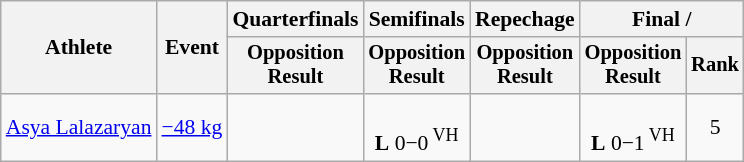<table class="wikitable" style="text-align:center; font-size:90%">
<tr>
<th rowspan=2>Athlete</th>
<th rowspan=2>Event</th>
<th>Quarterfinals</th>
<th>Semifinals</th>
<th>Repechage</th>
<th colspan=2>Final / </th>
</tr>
<tr style="font-size:95%">
<th>Opposition<br>Result</th>
<th>Opposition<br>Result</th>
<th>Opposition<br>Result</th>
<th>Opposition<br>Result</th>
<th>Rank</th>
</tr>
<tr>
<td align=left><a href='#'>Asya Lalazaryan</a></td>
<td align=left><a href='#'>−48 kg</a></td>
<td></td>
<td><br><strong>L</strong> 0−0<sup> VH</sup></td>
<td></td>
<td><br><strong>L</strong> 0−1<sup> VH</sup></td>
<td>5</td>
</tr>
</table>
